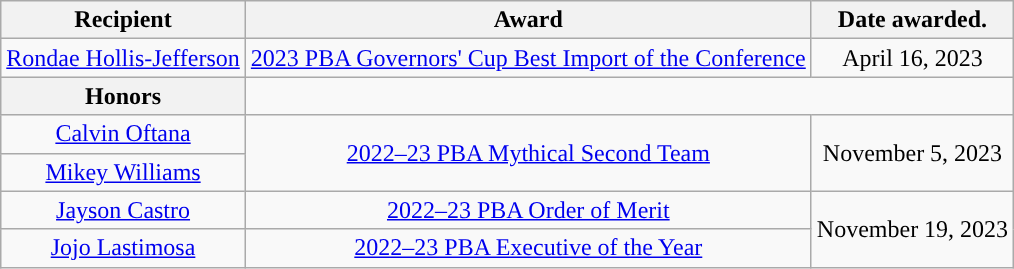<table class="wikitable sortable sortable" style="text-align: center">
<tr>
<th>Recipient</th>
<th>Award</th>
<th>Date awarded.</th>
</tr>
<tr>
<td><a href='#'>Rondae Hollis-Jefferson</a></td>
<td><a href='#'>2023 PBA Governors' Cup Best Import of the Conference</a></td>
<td>April 16, 2023</td>
</tr>
<tr>
<th>Honors</th>
</tr>
<tr>
<td><a href='#'>Calvin Oftana</a></td>
<td rowspan=2><a href='#'>2022–23 PBA Mythical Second Team</a></td>
<td rowspan=2>November 5, 2023</td>
</tr>
<tr>
<td><a href='#'>Mikey Williams</a></td>
</tr>
<tr>
<td><a href='#'>Jayson Castro</a></td>
<td><a href='#'>2022–23 PBA Order of Merit</a></td>
<td rowspan=2>November 19, 2023</td>
</tr>
<tr>
<td><a href='#'>Jojo Lastimosa</a></td>
<td><a href='#'>2022–23 PBA Executive of the Year</a></td>
</tr>
</table>
